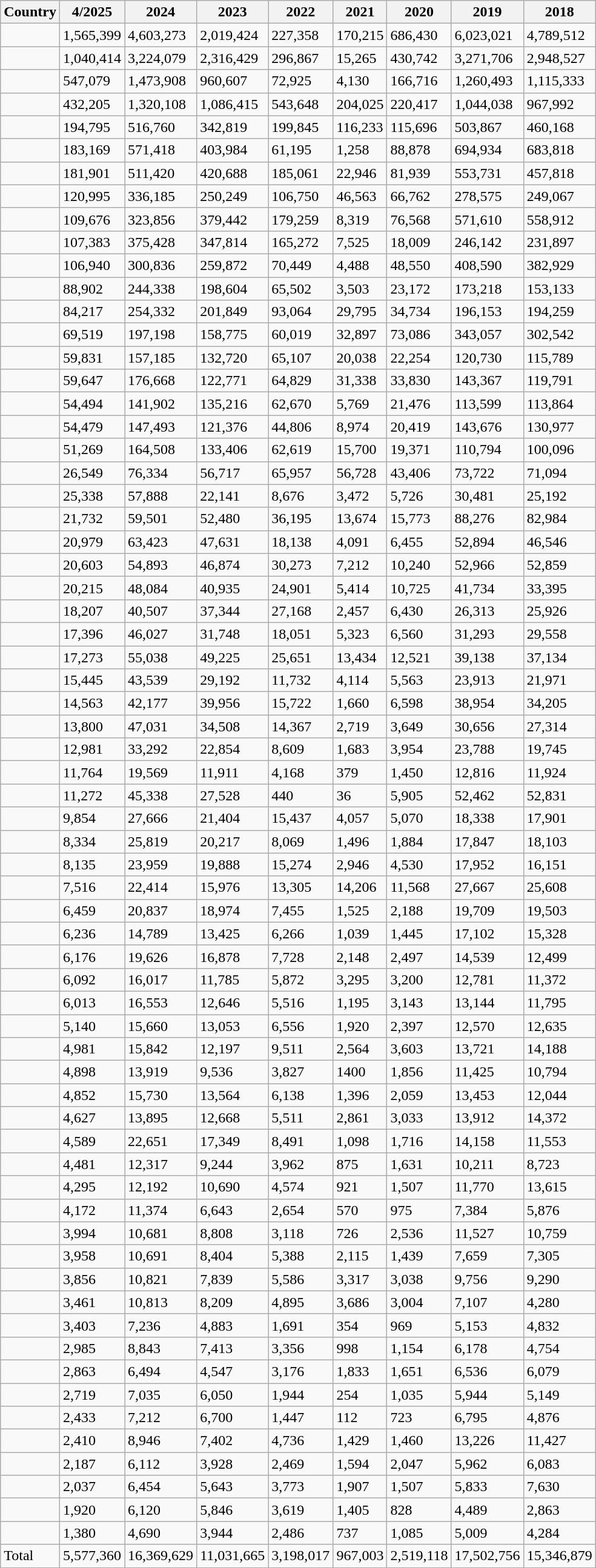<table class="wikitable sortable">
<tr>
<th>Country</th>
<th>4/2025</th>
<th>2024</th>
<th>2023</th>
<th>2022</th>
<th>2021</th>
<th>2020</th>
<th>2019</th>
<th>2018</th>
</tr>
<tr>
<td></td>
<td>1,565,399</td>
<td>4,603,273</td>
<td>2,019,424</td>
<td>227,358</td>
<td>170,215</td>
<td>686,430</td>
<td>6,023,021</td>
<td>4,789,512</td>
</tr>
<tr>
<td></td>
<td>1,040,414</td>
<td>3,224,079</td>
<td>2,316,429</td>
<td>296,867</td>
<td>15,265</td>
<td>430,742</td>
<td>3,271,706</td>
<td>2,948,527</td>
</tr>
<tr>
<td></td>
<td>547,079</td>
<td>1,473,908</td>
<td>960,607</td>
<td>72,925</td>
<td>4,130</td>
<td>166,716</td>
<td>1,260,493</td>
<td>1,115,333</td>
</tr>
<tr>
<td></td>
<td>432,205</td>
<td>1,320,108</td>
<td>1,086,415</td>
<td>543,648</td>
<td>204,025</td>
<td>220,417</td>
<td>1,044,038</td>
<td>967,992</td>
</tr>
<tr>
<td></td>
<td>194,795</td>
<td>516,760</td>
<td>342,819</td>
<td>199,845</td>
<td>116,233</td>
<td>115,696</td>
<td>503,867</td>
<td>460,168</td>
</tr>
<tr>
<td></td>
<td>183,169</td>
<td>571,418</td>
<td>403,984</td>
<td>61,195</td>
<td>1,258</td>
<td>88,878</td>
<td>694,934</td>
<td>683,818</td>
</tr>
<tr>
<td></td>
<td>181,901</td>
<td>511,420</td>
<td>420,688</td>
<td>185,061</td>
<td>22,946</td>
<td>81,939</td>
<td>553,731</td>
<td>457,818</td>
</tr>
<tr>
<td></td>
<td>120,995</td>
<td>336,185</td>
<td>250,249</td>
<td>106,750</td>
<td>46,563</td>
<td>66,762</td>
<td>278,575</td>
<td>249,067</td>
</tr>
<tr>
<td></td>
<td>109,676</td>
<td>323,856</td>
<td>379,442</td>
<td>179,259</td>
<td>8,319</td>
<td>76,568</td>
<td>571,610</td>
<td>558,912</td>
</tr>
<tr>
<td></td>
<td>107,383</td>
<td>375,428</td>
<td>347,814</td>
<td>165,272</td>
<td>7,525</td>
<td>18,009</td>
<td>246,142</td>
<td>231,897</td>
</tr>
<tr>
<td></td>
<td>106,940</td>
<td>300,836</td>
<td>259,872</td>
<td>70,449</td>
<td>4,488</td>
<td>48,550</td>
<td>408,590</td>
<td>382,929</td>
</tr>
<tr>
<td></td>
<td>88,902</td>
<td>244,338</td>
<td>198,604</td>
<td>65,502</td>
<td>3,503</td>
<td>23,172</td>
<td>173,218</td>
<td>153,133</td>
</tr>
<tr>
<td></td>
<td>84,217</td>
<td>254,332</td>
<td>201,849</td>
<td>93,064</td>
<td>29,795</td>
<td>34,734</td>
<td>196,153</td>
<td>194,259</td>
</tr>
<tr>
<td></td>
<td>69,519</td>
<td>197,198</td>
<td>158,775</td>
<td>60,019</td>
<td>32,897</td>
<td>73,086</td>
<td>343,057</td>
<td>302,542</td>
</tr>
<tr>
<td></td>
<td>59,831</td>
<td>157,185</td>
<td>132,720</td>
<td>65,107</td>
<td>20,038</td>
<td>22,254</td>
<td>120,730</td>
<td>115,789</td>
</tr>
<tr>
<td></td>
<td>59,647</td>
<td>176,668</td>
<td>122,771</td>
<td>64,829</td>
<td>31,338</td>
<td>33,830</td>
<td>143,367</td>
<td>119,791</td>
</tr>
<tr>
<td></td>
<td>54,494</td>
<td>141,902</td>
<td>135,216</td>
<td>62,670</td>
<td>5,769</td>
<td>21,476</td>
<td>113,599</td>
<td>113,864</td>
</tr>
<tr>
<td></td>
<td>54,479</td>
<td>147,493</td>
<td>121,376</td>
<td>44,806</td>
<td>8,974</td>
<td>20,419</td>
<td>143,676</td>
<td>130,977</td>
</tr>
<tr>
<td></td>
<td>51,269</td>
<td>164,508</td>
<td>133,406</td>
<td>62,619</td>
<td>15,700</td>
<td>19,371</td>
<td>110,794</td>
<td>100,096</td>
</tr>
<tr>
<td></td>
<td>26,549</td>
<td>76,334</td>
<td>56,717</td>
<td>65,957</td>
<td>56,728</td>
<td>43,406</td>
<td>73,722</td>
<td>71,094</td>
</tr>
<tr>
<td></td>
<td>25,338</td>
<td>57,888</td>
<td>22,141</td>
<td>8,676</td>
<td>3,472</td>
<td>5,726</td>
<td>30,481</td>
<td>25,192</td>
</tr>
<tr>
<td></td>
<td>21,732</td>
<td>59,501</td>
<td>52,480</td>
<td>36,195</td>
<td>13,674</td>
<td>15,773</td>
<td>88,276</td>
<td>82,984</td>
</tr>
<tr>
<td></td>
<td>20,979</td>
<td>63,423</td>
<td>47,631</td>
<td>18,138</td>
<td>4,091</td>
<td>6,455</td>
<td>52,894</td>
<td>46,546</td>
</tr>
<tr>
<td></td>
<td>20,603</td>
<td>54,893</td>
<td>46,874</td>
<td>30,273</td>
<td>7,212</td>
<td>10,240</td>
<td>52,966</td>
<td>52,859</td>
</tr>
<tr>
<td></td>
<td>20,215</td>
<td>48,084</td>
<td>40,935</td>
<td>24,901</td>
<td>5,414</td>
<td>10,725</td>
<td>41,734</td>
<td>33,395</td>
</tr>
<tr>
<td></td>
<td>18,207</td>
<td>40,507</td>
<td>37,344</td>
<td>27,168</td>
<td>2,457</td>
<td>6,430</td>
<td>26,313</td>
<td>25,926</td>
</tr>
<tr>
<td></td>
<td>17,396</td>
<td>46,027</td>
<td>31,748</td>
<td>18,051</td>
<td>5,323</td>
<td>6,560</td>
<td>31,293</td>
<td>29,558</td>
</tr>
<tr>
<td></td>
<td>17,273</td>
<td>55,038</td>
<td>49,225</td>
<td>25,651</td>
<td>13,434</td>
<td>12,521</td>
<td>39,138</td>
<td>37,134</td>
</tr>
<tr>
<td></td>
<td>15,445</td>
<td>43,539</td>
<td>29,192</td>
<td>11,732</td>
<td>4,114</td>
<td>5,563</td>
<td>23,913</td>
<td>21,971</td>
</tr>
<tr>
<td></td>
<td>14,563</td>
<td>42,177</td>
<td>39,956</td>
<td>15,722</td>
<td>1,660</td>
<td>6,598</td>
<td>38,954</td>
<td>34,205</td>
</tr>
<tr>
<td></td>
<td>13,800</td>
<td>47,031</td>
<td>34,508</td>
<td>14,367</td>
<td>2,719</td>
<td>3,649</td>
<td>30,656</td>
<td>27,314</td>
</tr>
<tr>
<td></td>
<td>12,981</td>
<td>33,292</td>
<td>22,854</td>
<td>8,609</td>
<td>1,683</td>
<td>3,954</td>
<td>23,788</td>
<td>19,745</td>
</tr>
<tr>
<td></td>
<td>11,764</td>
<td>19,569</td>
<td>11,911</td>
<td>4,168</td>
<td>379</td>
<td>1,450</td>
<td>12,816</td>
<td>11,924</td>
</tr>
<tr>
<td></td>
<td>11,272</td>
<td>45,338</td>
<td>27,528</td>
<td>440</td>
<td>36</td>
<td>5,905</td>
<td>52,462</td>
<td>52,831</td>
</tr>
<tr>
<td></td>
<td>9,854</td>
<td>27,666</td>
<td>21,404</td>
<td>15,437</td>
<td>4,057</td>
<td>5,070</td>
<td>18,338</td>
<td>17,901</td>
</tr>
<tr>
<td></td>
<td>8,334</td>
<td>25,819</td>
<td>20,217</td>
<td>8,069</td>
<td>1,496</td>
<td>1,884</td>
<td>17,847</td>
<td>18,103</td>
</tr>
<tr>
<td></td>
<td>8,135</td>
<td>23,959</td>
<td>19,888</td>
<td>15,274</td>
<td>2,946</td>
<td>4,530</td>
<td>17,952</td>
<td>16,151</td>
</tr>
<tr>
<td></td>
<td>7,516</td>
<td>22,414</td>
<td>15,976</td>
<td>13,305</td>
<td>14,206</td>
<td>11,568</td>
<td>27,667</td>
<td>25,608</td>
</tr>
<tr>
<td></td>
<td>6,459</td>
<td>20,837</td>
<td>18,974</td>
<td>7,455</td>
<td>1,525</td>
<td>2,188</td>
<td>19,709</td>
<td>19,503</td>
</tr>
<tr>
<td></td>
<td>6,236</td>
<td>14,789</td>
<td>13,425</td>
<td>6,266</td>
<td>1,039</td>
<td>1,445</td>
<td>17,102</td>
<td>15,328</td>
</tr>
<tr>
<td></td>
<td>6,176</td>
<td>19,626</td>
<td>16,878</td>
<td>7,728</td>
<td>2,148</td>
<td>2,497</td>
<td>14,539</td>
<td>12,499</td>
</tr>
<tr>
<td></td>
<td>6,092</td>
<td>16,017</td>
<td>11,785</td>
<td>5,872</td>
<td>3,295</td>
<td>3,200</td>
<td>12,781</td>
<td>11,372</td>
</tr>
<tr>
<td></td>
<td>6,013</td>
<td>16,553</td>
<td>12,646</td>
<td>5,516</td>
<td>1,195</td>
<td>3,143</td>
<td>13,144</td>
<td>11,795</td>
</tr>
<tr>
<td></td>
<td>5,140</td>
<td>15,660</td>
<td>13,053</td>
<td>6,556</td>
<td>1,920</td>
<td>2,397</td>
<td>12,570</td>
<td>12,635</td>
</tr>
<tr>
<td></td>
<td>4,981</td>
<td>15,842</td>
<td>12,197</td>
<td>9,511</td>
<td>2,564</td>
<td>3,603</td>
<td>13,721</td>
<td>14,188</td>
</tr>
<tr>
<td></td>
<td>4,898</td>
<td>13,919</td>
<td>9,536</td>
<td>3,827</td>
<td>1400</td>
<td>1,856</td>
<td>11,425</td>
<td>10,794</td>
</tr>
<tr>
<td></td>
<td>4,852</td>
<td>15,730</td>
<td>13,564</td>
<td>6,138</td>
<td>1,396</td>
<td>2,059</td>
<td>13,453</td>
<td>12,044</td>
</tr>
<tr>
<td></td>
<td>4,627</td>
<td>13,895</td>
<td>12,668</td>
<td>5,511</td>
<td>2,861</td>
<td>3,033</td>
<td>13,912</td>
<td>14,372</td>
</tr>
<tr>
<td></td>
<td>4,589</td>
<td>22,651</td>
<td>17,349</td>
<td>8,491</td>
<td>1,098</td>
<td>1,716</td>
<td>14,158</td>
<td>11,553</td>
</tr>
<tr>
<td></td>
<td>4,481</td>
<td>12,317</td>
<td>9,244</td>
<td>3,962</td>
<td>875</td>
<td>1,631</td>
<td>10,211</td>
<td>8,723</td>
</tr>
<tr>
<td></td>
<td>4,295</td>
<td>12,192</td>
<td>10,690</td>
<td>4,574</td>
<td>921</td>
<td>1,507</td>
<td>11,770</td>
<td>13,615</td>
</tr>
<tr>
<td></td>
<td>4,172</td>
<td>11,374</td>
<td>6,643</td>
<td>2,654</td>
<td>570</td>
<td>975</td>
<td>7,384</td>
<td>5,876</td>
</tr>
<tr>
<td></td>
<td>3,994</td>
<td>10,681</td>
<td>8,808</td>
<td>3,118</td>
<td>726</td>
<td>2,536</td>
<td>11,527</td>
<td>10,759</td>
</tr>
<tr>
<td></td>
<td>3,958</td>
<td>10,691</td>
<td>8,404</td>
<td>5,388</td>
<td>2,115</td>
<td>1,439</td>
<td>7,659</td>
<td>7,305</td>
</tr>
<tr>
<td></td>
<td>3,856</td>
<td>10,821</td>
<td>7,839</td>
<td>5,586</td>
<td>3,317</td>
<td>3,038</td>
<td>9,756</td>
<td>9,290</td>
</tr>
<tr>
<td></td>
<td>3,461</td>
<td>10,813</td>
<td>8,209</td>
<td>4,895</td>
<td>3,686</td>
<td>3,004</td>
<td>7,107</td>
<td>4,280</td>
</tr>
<tr>
<td></td>
<td>3,403</td>
<td>7,236</td>
<td>4,883</td>
<td>1,691</td>
<td>354</td>
<td>969</td>
<td>5,153</td>
<td>4,832</td>
</tr>
<tr>
<td></td>
<td>2,985</td>
<td>8,843</td>
<td>7,413</td>
<td>3,356</td>
<td>998</td>
<td>1,154</td>
<td>6,178</td>
<td>4,754</td>
</tr>
<tr>
<td></td>
<td>2,863</td>
<td>6,494</td>
<td>4,547</td>
<td>3,176</td>
<td>1,833</td>
<td>1,651</td>
<td>6,536</td>
<td>6,079</td>
</tr>
<tr>
<td></td>
<td>2,719</td>
<td>7,035</td>
<td>6,050</td>
<td>1,944</td>
<td>254</td>
<td>1,035</td>
<td>5,944</td>
<td>5,149</td>
</tr>
<tr>
<td></td>
<td>2,433</td>
<td>7,212</td>
<td>6,700</td>
<td>1,447</td>
<td>112</td>
<td>723</td>
<td>6,795</td>
<td>4,876</td>
</tr>
<tr>
<td></td>
<td>2,410</td>
<td>8,946</td>
<td>7,402</td>
<td>4,736</td>
<td>1,429</td>
<td>1,460</td>
<td>13,226</td>
<td>11,427</td>
</tr>
<tr>
<td></td>
<td>2,187</td>
<td>6,112</td>
<td>3,928</td>
<td>2,469</td>
<td>1,594</td>
<td>2,047</td>
<td>5,962</td>
<td>6,083</td>
</tr>
<tr>
<td></td>
<td>2,037</td>
<td>6,454</td>
<td>5,643</td>
<td>3,773</td>
<td>1,907</td>
<td>1,507</td>
<td>5,833</td>
<td>7,630</td>
</tr>
<tr>
<td></td>
<td>1,920</td>
<td>6,120</td>
<td>5,846</td>
<td>3,619</td>
<td>1,405</td>
<td>828</td>
<td>4,489</td>
<td>2,863</td>
</tr>
<tr>
<td></td>
<td>1,380</td>
<td>4,690</td>
<td>3,944</td>
<td>2,486</td>
<td>737</td>
<td>1,085</td>
<td>5,009</td>
<td>4,284</td>
</tr>
<tr>
<td>Total</td>
<td>5,577,360</td>
<td>16,369,629</td>
<td>11,031,665</td>
<td>3,198,017</td>
<td>967,003</td>
<td>2,519,118</td>
<td>17,502,756</td>
<td>15,346,879</td>
</tr>
<tr>
</tr>
</table>
